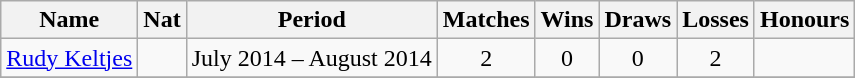<table class="wikitable">
<tr>
<th>Name</th>
<th>Nat</th>
<th>Period</th>
<th>Matches</th>
<th>Wins</th>
<th>Draws</th>
<th>Losses</th>
<th>Honours</th>
</tr>
<tr>
<td><a href='#'>Rudy Keltjes</a></td>
<td align="center"></td>
<td align="center">July 2014 – August 2014</td>
<td align="center">2</td>
<td align="center">0</td>
<td align="center">0</td>
<td align="center">2</td>
<td></td>
</tr>
<tr>
</tr>
</table>
